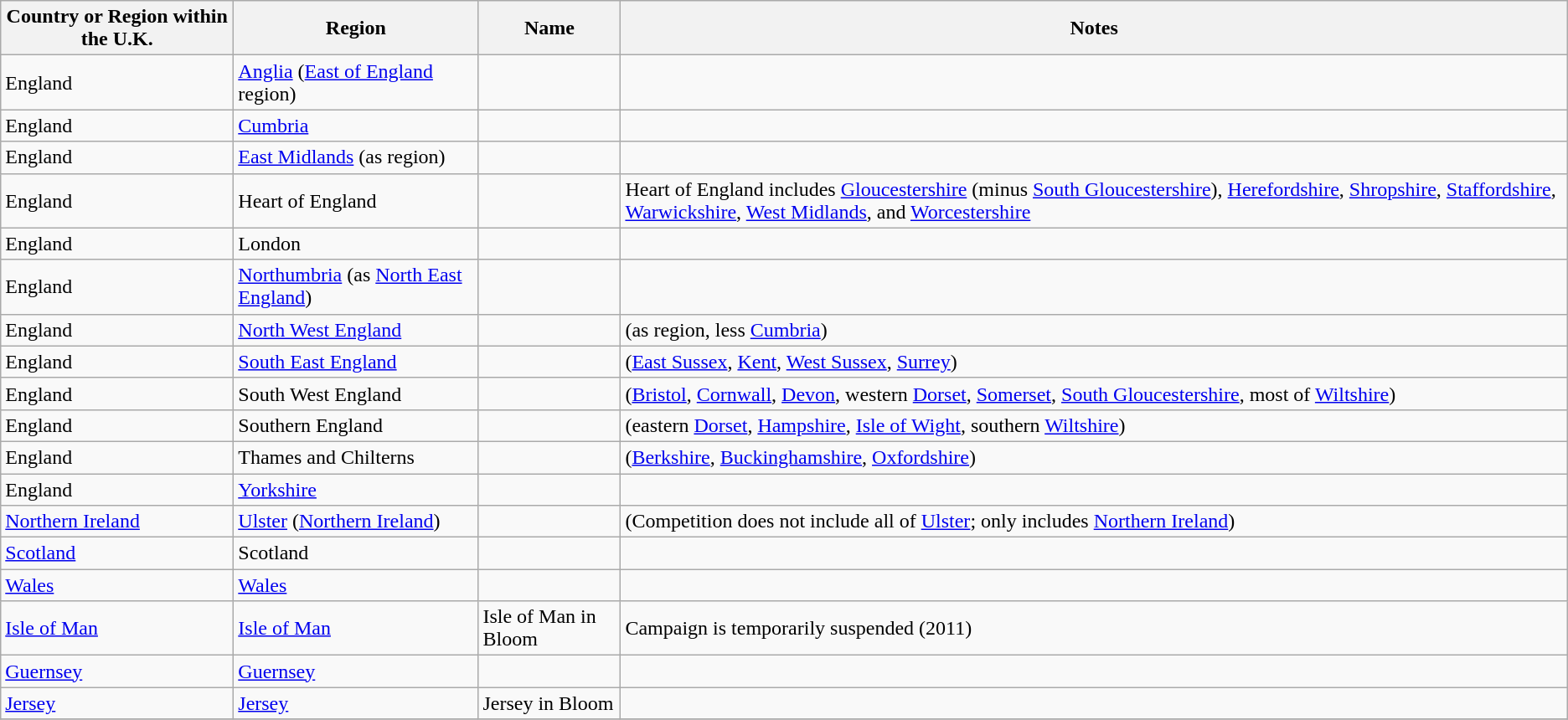<table class="wikitable">
<tr>
<th>Country or Region within the U.K.</th>
<th>Region</th>
<th>Name</th>
<th>Notes</th>
</tr>
<tr>
<td>England</td>
<td><a href='#'>Anglia</a> (<a href='#'>East of England</a> region)</td>
<td></td>
<td></td>
</tr>
<tr>
<td>England</td>
<td><a href='#'>Cumbria</a></td>
<td></td>
<td></td>
</tr>
<tr>
<td>England</td>
<td><a href='#'>East Midlands</a> (as region)</td>
<td></td>
<td></td>
</tr>
<tr>
<td>England</td>
<td>Heart of England</td>
<td></td>
<td>Heart of England includes <a href='#'>Gloucestershire</a> (minus <a href='#'>South Gloucestershire</a>), <a href='#'>Herefordshire</a>, <a href='#'>Shropshire</a>, <a href='#'>Staffordshire</a>, <a href='#'>Warwickshire</a>, <a href='#'>West Midlands</a>, and <a href='#'>Worcestershire</a></td>
</tr>
<tr>
<td>England</td>
<td>London</td>
<td></td>
<td></td>
</tr>
<tr>
<td>England</td>
<td><a href='#'>Northumbria</a> (as <a href='#'>North East England</a>)</td>
<td></td>
<td></td>
</tr>
<tr>
<td>England</td>
<td><a href='#'>North West England</a></td>
<td></td>
<td>(as region, less <a href='#'>Cumbria</a>)</td>
</tr>
<tr>
<td>England</td>
<td><a href='#'>South East England</a></td>
<td></td>
<td>(<a href='#'>East Sussex</a>, <a href='#'>Kent</a>, <a href='#'>West Sussex</a>, <a href='#'>Surrey</a>)</td>
</tr>
<tr>
<td>England</td>
<td>South West England</td>
<td></td>
<td>(<a href='#'>Bristol</a>, <a href='#'>Cornwall</a>, <a href='#'>Devon</a>, western <a href='#'>Dorset</a>, <a href='#'>Somerset</a>, <a href='#'>South Gloucestershire</a>, most of <a href='#'>Wiltshire</a>)</td>
</tr>
<tr>
<td>England</td>
<td>Southern England</td>
<td></td>
<td>(eastern <a href='#'>Dorset</a>, <a href='#'>Hampshire</a>, <a href='#'>Isle of Wight</a>, southern <a href='#'>Wiltshire</a>)</td>
</tr>
<tr>
<td>England</td>
<td>Thames and Chilterns</td>
<td></td>
<td>(<a href='#'>Berkshire</a>, <a href='#'>Buckinghamshire</a>, <a href='#'>Oxfordshire</a>)</td>
</tr>
<tr>
<td>England</td>
<td><a href='#'>Yorkshire</a></td>
<td></td>
<td></td>
</tr>
<tr>
<td><a href='#'>Northern Ireland</a></td>
<td><a href='#'>Ulster</a> (<a href='#'>Northern Ireland</a>)</td>
<td></td>
<td>(Competition does not include all of <a href='#'>Ulster</a>; only includes <a href='#'>Northern Ireland</a>)</td>
</tr>
<tr>
<td><a href='#'>Scotland</a></td>
<td>Scotland</td>
<td></td>
<td></td>
</tr>
<tr>
<td><a href='#'>Wales</a></td>
<td><a href='#'>Wales</a></td>
<td></td>
<td></td>
</tr>
<tr>
<td><a href='#'>Isle of Man</a></td>
<td><a href='#'>Isle of Man</a></td>
<td>Isle of Man in Bloom</td>
<td>Campaign is temporarily suspended (2011)</td>
</tr>
<tr>
<td><a href='#'>Guernsey</a></td>
<td><a href='#'>Guernsey</a></td>
<td></td>
<td></td>
</tr>
<tr>
<td><a href='#'>Jersey</a></td>
<td><a href='#'>Jersey</a></td>
<td>Jersey in Bloom</td>
<td></td>
</tr>
<tr>
</tr>
</table>
